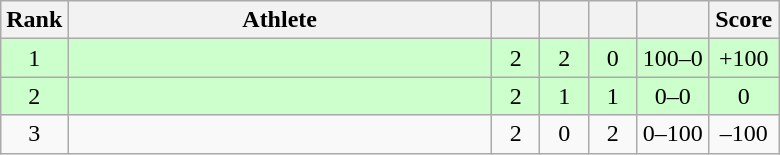<table class="wikitable" style="text-align: center;">
<tr>
<th width=25>Rank</th>
<th width=275>Athlete</th>
<th width=25></th>
<th width=25></th>
<th width=25></th>
<th width=40></th>
<th width=40>Score</th>
</tr>
<tr bgcolor=ccffcc>
<td>1</td>
<td align=left></td>
<td>2</td>
<td>2</td>
<td>0</td>
<td>100–0</td>
<td>+100</td>
</tr>
<tr bgcolor=ccffcc>
<td>2</td>
<td align=left></td>
<td>2</td>
<td>1</td>
<td>1</td>
<td>0–0</td>
<td>0</td>
</tr>
<tr>
<td>3</td>
<td align=left></td>
<td>2</td>
<td>0</td>
<td>2</td>
<td>0–100</td>
<td>–100</td>
</tr>
</table>
